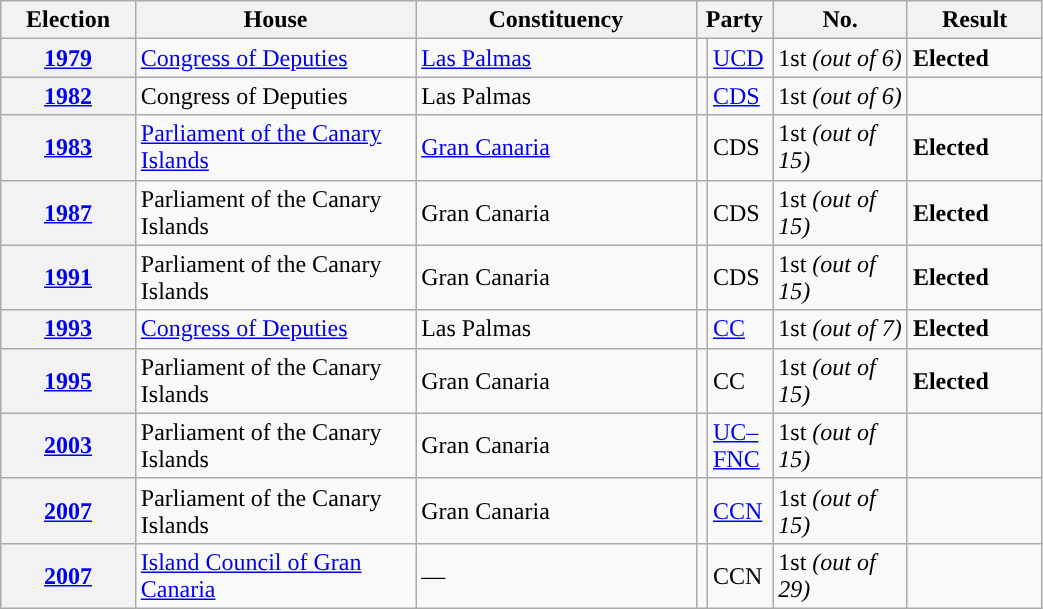<table class="wikitable" style="width:55%; border:1px #AAAAFF solid">
<tr>
<th width="12%">Election</th>
<th width="25%">House</th>
<th width="25%">Constituency</th>
<th width="5%" colspan="2">Party</th>
<th width="12%">No.</th>
<th width="12%">Result</th>
</tr>
<tr>
<th><a href='#'>1979</a></th>
<td><a href='#'>Congress of Deputies</a></td>
<td><a href='#'>Las Palmas</a></td>
<td></td>
<td><a href='#'>UCD</a></td>
<td>1st <em>(out of 6)</em></td>
<td> <strong>Elected</strong></td>
</tr>
<tr>
<th><a href='#'>1982</a></th>
<td>Congress of Deputies</td>
<td>Las Palmas</td>
<td></td>
<td><a href='#'>CDS</a></td>
<td>1st <em>(out of 6)</em></td>
<td></td>
</tr>
<tr>
<th><a href='#'>1983</a></th>
<td><a href='#'>Parliament of the Canary Islands</a></td>
<td><a href='#'>Gran Canaria</a></td>
<td></td>
<td>CDS</td>
<td>1st <em>(out of 15)</em></td>
<td> <strong>Elected</strong></td>
</tr>
<tr>
<th><a href='#'>1987</a></th>
<td>Parliament of the Canary Islands</td>
<td>Gran Canaria</td>
<td></td>
<td>CDS</td>
<td>1st <em>(out of 15)</em></td>
<td> <strong>Elected</strong></td>
</tr>
<tr>
<th><a href='#'>1991</a></th>
<td>Parliament of the Canary Islands</td>
<td>Gran Canaria</td>
<td></td>
<td>CDS</td>
<td>1st <em>(out of 15)</em></td>
<td> <strong>Elected</strong></td>
</tr>
<tr>
<th><a href='#'>1993</a></th>
<td><a href='#'>Congress of Deputies</a></td>
<td>Las Palmas</td>
<td></td>
<td><a href='#'>CC</a></td>
<td>1st <em>(out of 7)</em></td>
<td> <strong>Elected</strong></td>
</tr>
<tr>
<th><a href='#'>1995</a></th>
<td>Parliament of the Canary Islands</td>
<td>Gran Canaria</td>
<td></td>
<td>CC</td>
<td>1st <em>(out of 15)</em></td>
<td> <strong>Elected</strong></td>
</tr>
<tr>
<th><a href='#'>2003</a></th>
<td>Parliament of the Canary Islands</td>
<td>Gran Canaria</td>
<td></td>
<td><a href='#'>UC–FNC</a></td>
<td>1st <em>(out of 15)</em></td>
<td></td>
</tr>
<tr>
<th><a href='#'>2007</a></th>
<td>Parliament of the Canary Islands</td>
<td>Gran Canaria</td>
<td></td>
<td><a href='#'>CCN</a></td>
<td>1st <em>(out of 15)</em></td>
<td></td>
</tr>
<tr>
<th><a href='#'>2007</a></th>
<td><a href='#'>Island Council of Gran Canaria</a></td>
<td>—</td>
<td></td>
<td>CCN</td>
<td>1st <em>(out of 29)</em></td>
<td></td>
</tr>
</table>
